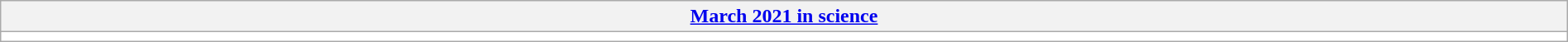<table class="wikitable mw-collapsible" style="width:100%; font-size:100%; background:white;">
<tr>
<th style="text-align:center;"><a href='#'>March 2021 in science</a></th>
</tr>
<tr>
<td></td>
</tr>
</table>
